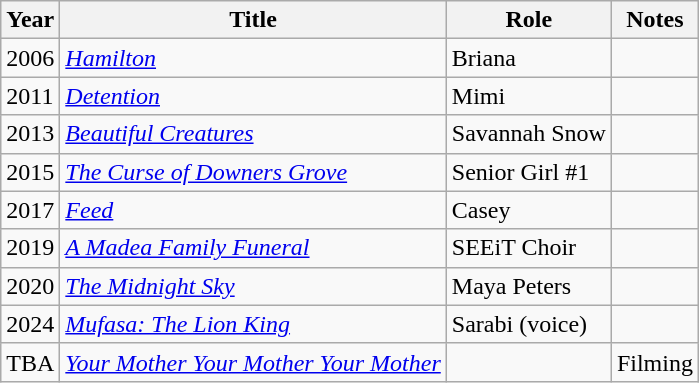<table class="wikitable">
<tr>
<th>Year</th>
<th>Title</th>
<th>Role</th>
<th>Notes</th>
</tr>
<tr>
<td>2006</td>
<td><em><a href='#'>Hamilton</a></em></td>
<td>Briana</td>
<td></td>
</tr>
<tr>
<td>2011</td>
<td><em><a href='#'>Detention</a></em></td>
<td>Mimi</td>
<td></td>
</tr>
<tr>
<td>2013</td>
<td><em><a href='#'>Beautiful Creatures</a></em></td>
<td>Savannah Snow</td>
<td></td>
</tr>
<tr>
<td>2015</td>
<td><em><a href='#'>The Curse of Downers Grove</a></em></td>
<td>Senior Girl #1</td>
<td></td>
</tr>
<tr>
<td>2017</td>
<td><em><a href='#'>Feed</a></em></td>
<td>Casey</td>
<td></td>
</tr>
<tr>
<td>2019</td>
<td><em><a href='#'>A Madea Family Funeral</a></em></td>
<td>SEEiT Choir</td>
<td></td>
</tr>
<tr>
<td>2020</td>
<td><em><a href='#'>The Midnight Sky</a></em></td>
<td>Maya Peters</td>
<td></td>
</tr>
<tr>
<td>2024</td>
<td><em><a href='#'>Mufasa: The Lion King</a></em></td>
<td>Sarabi (voice)</td>
<td></td>
</tr>
<tr>
<td>TBA</td>
<td><em><a href='#'>Your Mother Your Mother Your Mother</a></em></td>
<td></td>
<td>Filming</td>
</tr>
</table>
